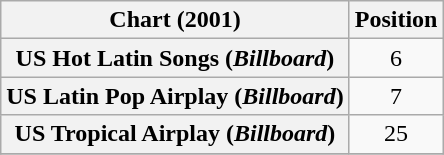<table class="wikitable sortable plainrowheaders " style="text-align:center;">
<tr>
<th scope="col">Chart (2001)</th>
<th scope="col">Position</th>
</tr>
<tr>
<th scope="row">US Hot Latin Songs (<em>Billboard</em>)</th>
<td>6</td>
</tr>
<tr>
<th scope="row">US Latin Pop Airplay (<em>Billboard</em>)</th>
<td>7</td>
</tr>
<tr>
<th scope="row">US Tropical Airplay (<em>Billboard</em>)</th>
<td>25</td>
</tr>
<tr>
</tr>
</table>
